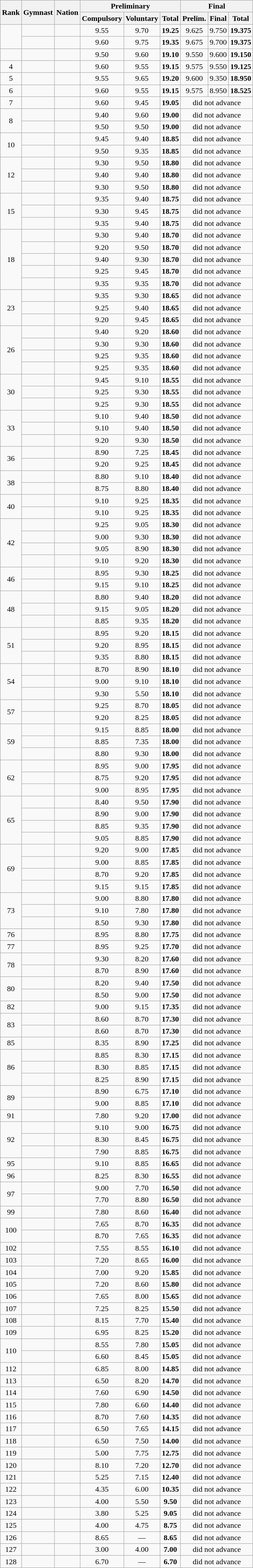<table class="wikitable sortable" style="text-align:center">
<tr>
<th rowspan=2>Rank</th>
<th rowspan=2>Gymnast</th>
<th rowspan=2>Nation</th>
<th colspan=3>Preliminary</th>
<th colspan=3>Final</th>
</tr>
<tr>
<th>Compulsory</th>
<th>Voluntary</th>
<th>Total</th>
<th> Prelim.</th>
<th>Final</th>
<th>Total</th>
</tr>
<tr>
<td rowspan=2></td>
<td align=left></td>
<td align=left></td>
<td>9.55</td>
<td>9.70</td>
<td><strong>19.25</strong></td>
<td>9.625</td>
<td>9.750</td>
<td><strong>19.375</strong></td>
</tr>
<tr>
<td align=left></td>
<td align=left></td>
<td>9.60</td>
<td>9.75</td>
<td><strong>19.35</strong></td>
<td>9.675</td>
<td>9.700</td>
<td><strong>19.375</strong></td>
</tr>
<tr>
<td></td>
<td align=left></td>
<td align=left></td>
<td>9.50</td>
<td>9.60</td>
<td><strong>19.10</strong></td>
<td>9.550</td>
<td>9.600</td>
<td><strong>19.150</strong></td>
</tr>
<tr>
<td>4</td>
<td align=left></td>
<td align=left></td>
<td>9.60</td>
<td>9.55</td>
<td><strong>19.15</strong></td>
<td>9.575</td>
<td>9.550</td>
<td><strong>19.125</strong></td>
</tr>
<tr>
<td>5</td>
<td align=left></td>
<td align=left></td>
<td>9.55</td>
<td>9.65</td>
<td><strong>19.20</strong></td>
<td>9.600</td>
<td>9.350</td>
<td><strong>18.950</strong></td>
</tr>
<tr>
<td>6</td>
<td align=left></td>
<td align=left></td>
<td>9.60</td>
<td>9.55</td>
<td><strong>19.15</strong></td>
<td>9.575</td>
<td>8.950</td>
<td><strong>18.525</strong></td>
</tr>
<tr>
<td>7</td>
<td align=left></td>
<td align=left></td>
<td>9.60</td>
<td>9.45</td>
<td><strong>19.05</strong></td>
<td colspan=3>did not advance</td>
</tr>
<tr>
<td rowspan=2>8</td>
<td align=left></td>
<td align=left></td>
<td>9.40</td>
<td>9.60</td>
<td><strong>19.00</strong></td>
<td colspan=3>did not advance</td>
</tr>
<tr>
<td align=left></td>
<td align=left></td>
<td>9.50</td>
<td>9.50</td>
<td><strong>19.00</strong></td>
<td colspan=3>did not advance</td>
</tr>
<tr>
<td rowspan=2>10</td>
<td align=left></td>
<td align=left></td>
<td>9.45</td>
<td>9.40</td>
<td><strong>18.85</strong></td>
<td colspan=3>did not advance</td>
</tr>
<tr>
<td align=left></td>
<td align=left></td>
<td>9.50</td>
<td>9.35</td>
<td><strong>18.85</strong></td>
<td colspan=3>did not advance</td>
</tr>
<tr>
<td rowspan=3>12</td>
<td align=left></td>
<td align=left></td>
<td>9.30</td>
<td>9.50</td>
<td><strong>18.80</strong></td>
<td colspan=3>did not advance</td>
</tr>
<tr>
<td align=left></td>
<td align=left></td>
<td>9.40</td>
<td>9.40</td>
<td><strong>18.80</strong></td>
<td colspan=3>did not advance</td>
</tr>
<tr>
<td align=left></td>
<td align=left></td>
<td>9.30</td>
<td>9.50</td>
<td><strong>18.80</strong></td>
<td colspan=3>did not advance</td>
</tr>
<tr>
<td rowspan=3>15</td>
<td align=left></td>
<td align=left></td>
<td>9.35</td>
<td>9.40</td>
<td><strong>18.75</strong></td>
<td colspan=3>did not advance</td>
</tr>
<tr>
<td align=left></td>
<td align=left></td>
<td>9.30</td>
<td>9.45</td>
<td><strong>18.75</strong></td>
<td colspan=3>did not advance</td>
</tr>
<tr>
<td align=left></td>
<td align=left></td>
<td>9.35</td>
<td>9.40</td>
<td><strong>18.75</strong></td>
<td colspan=3>did not advance</td>
</tr>
<tr>
<td rowspan=5>18</td>
<td align=left></td>
<td align=left></td>
<td>9.30</td>
<td>9.40</td>
<td><strong>18.70</strong></td>
<td colspan=3>did not advance</td>
</tr>
<tr>
<td align=left></td>
<td align=left></td>
<td>9.20</td>
<td>9.50</td>
<td><strong>18.70</strong></td>
<td colspan=3>did not advance</td>
</tr>
<tr>
<td align=left></td>
<td align=left></td>
<td>9.40</td>
<td>9.30</td>
<td><strong>18.70</strong></td>
<td colspan=3>did not advance</td>
</tr>
<tr>
<td align=left></td>
<td align=left></td>
<td>9.25</td>
<td>9.45</td>
<td><strong>18.70</strong></td>
<td colspan=3>did not advance</td>
</tr>
<tr>
<td align=left></td>
<td align=left></td>
<td>9.35</td>
<td>9.35</td>
<td><strong>18.70</strong></td>
<td colspan=3>did not advance</td>
</tr>
<tr>
<td rowspan=3>23</td>
<td align=left></td>
<td align=left></td>
<td>9.35</td>
<td>9.30</td>
<td><strong>18.65</strong></td>
<td colspan=3>did not advance</td>
</tr>
<tr>
<td align=left></td>
<td align=left></td>
<td>9.25</td>
<td>9.40</td>
<td><strong>18.65</strong></td>
<td colspan=3>did not advance</td>
</tr>
<tr>
<td align=left></td>
<td align=left></td>
<td>9.20</td>
<td>9.45</td>
<td><strong>18.65</strong></td>
<td colspan=3>did not advance</td>
</tr>
<tr>
<td rowspan=4>26</td>
<td align=left></td>
<td align=left></td>
<td>9.40</td>
<td>9.20</td>
<td><strong>18.60</strong></td>
<td colspan=3>did not advance</td>
</tr>
<tr>
<td align=left></td>
<td align=left></td>
<td>9.30</td>
<td>9.30</td>
<td><strong>18.60</strong></td>
<td colspan=3>did not advance</td>
</tr>
<tr>
<td align=left></td>
<td align=left></td>
<td>9.25</td>
<td>9.35</td>
<td><strong>18.60</strong></td>
<td colspan=3>did not advance</td>
</tr>
<tr>
<td align=left></td>
<td align=left></td>
<td>9.25</td>
<td>9.35</td>
<td><strong>18.60</strong></td>
<td colspan=3>did not advance</td>
</tr>
<tr>
<td rowspan=3>30</td>
<td align=left></td>
<td align=left></td>
<td>9.45</td>
<td>9.10</td>
<td><strong>18.55</strong></td>
<td colspan=3>did not advance</td>
</tr>
<tr>
<td align=left></td>
<td align=left></td>
<td>9.25</td>
<td>9.30</td>
<td><strong>18.55</strong></td>
<td colspan=3>did not advance</td>
</tr>
<tr>
<td align=left></td>
<td align=left></td>
<td>9.25</td>
<td>9.30</td>
<td><strong>18.55</strong></td>
<td colspan=3>did not advance</td>
</tr>
<tr>
<td rowspan=3>33</td>
<td align=left></td>
<td align=left></td>
<td>9.10</td>
<td>9.40</td>
<td><strong>18.50</strong></td>
<td colspan=3>did not advance</td>
</tr>
<tr>
<td align=left></td>
<td align=left></td>
<td>9.10</td>
<td>9.40</td>
<td><strong>18.50</strong></td>
<td colspan=3>did not advance</td>
</tr>
<tr>
<td align=left></td>
<td align=left></td>
<td>9.20</td>
<td>9.30</td>
<td><strong>18.50</strong></td>
<td colspan=3>did not advance</td>
</tr>
<tr>
<td rowspan=2>36</td>
<td align=left></td>
<td align=left></td>
<td>8.90</td>
<td>7.25</td>
<td><strong>18.45</strong></td>
<td colspan=3>did not advance</td>
</tr>
<tr>
<td align=left></td>
<td align=left></td>
<td>9.20</td>
<td>9.25</td>
<td><strong>18.45</strong></td>
<td colspan=3>did not advance</td>
</tr>
<tr>
<td rowspan=2>38</td>
<td align=left></td>
<td align=left></td>
<td>8.80</td>
<td>9.10</td>
<td><strong>18.40</strong></td>
<td colspan=3>did not advance</td>
</tr>
<tr>
<td align=left></td>
<td align=left></td>
<td>8.75</td>
<td>8.80</td>
<td><strong>18.40</strong></td>
<td colspan=3>did not advance</td>
</tr>
<tr>
<td rowspan=2>40</td>
<td align=left></td>
<td align=left></td>
<td>9.10</td>
<td>9.25</td>
<td><strong>18.35</strong></td>
<td colspan=3>did not advance</td>
</tr>
<tr>
<td align=left></td>
<td align=left></td>
<td>9.10</td>
<td>9.25</td>
<td><strong>18.35</strong></td>
<td colspan=3>did not advance</td>
</tr>
<tr>
<td rowspan=4>42</td>
<td align=left></td>
<td align=left></td>
<td>9.25</td>
<td>9.05</td>
<td><strong>18.30</strong></td>
<td colspan=3>did not advance</td>
</tr>
<tr>
<td align=left></td>
<td align=left></td>
<td>9.00</td>
<td>9.30</td>
<td><strong>18.30</strong></td>
<td colspan=3>did not advance</td>
</tr>
<tr>
<td align=left></td>
<td align=left></td>
<td>9.05</td>
<td>8.90</td>
<td><strong>18.30</strong></td>
<td colspan=3>did not advance</td>
</tr>
<tr>
<td align=left></td>
<td align=left></td>
<td>9.10</td>
<td>9.20</td>
<td><strong>18.30</strong></td>
<td colspan=3>did not advance</td>
</tr>
<tr>
<td rowspan=2>46</td>
<td align=left></td>
<td align=left></td>
<td>8.95</td>
<td>9.30</td>
<td><strong>18.25</strong></td>
<td colspan=3>did not advance</td>
</tr>
<tr>
<td align=left></td>
<td align=left></td>
<td>9.15</td>
<td>9.10</td>
<td><strong>18.25</strong></td>
<td colspan=3>did not advance</td>
</tr>
<tr>
<td rowspan=3>48</td>
<td align=left></td>
<td align=left></td>
<td>8.80</td>
<td>9.40</td>
<td><strong>18.20</strong></td>
<td colspan=3>did not advance</td>
</tr>
<tr>
<td align=left></td>
<td align=left></td>
<td>9.15</td>
<td>9.05</td>
<td><strong>18.20</strong></td>
<td colspan=3>did not advance</td>
</tr>
<tr>
<td align=left></td>
<td align=left></td>
<td>8.85</td>
<td>9.35</td>
<td><strong>18.20</strong></td>
<td colspan=3>did not advance</td>
</tr>
<tr>
<td rowspan=3>51</td>
<td align=left></td>
<td align=left></td>
<td>8.95</td>
<td>9.20</td>
<td><strong>18.15</strong></td>
<td colspan=3>did not advance</td>
</tr>
<tr>
<td align=left></td>
<td align=left></td>
<td>9.20</td>
<td>8.95</td>
<td><strong>18.15</strong></td>
<td colspan=3>did not advance</td>
</tr>
<tr>
<td align=left></td>
<td align=left></td>
<td>9.35</td>
<td>8.80</td>
<td><strong>18.15</strong></td>
<td colspan=3>did not advance</td>
</tr>
<tr>
<td rowspan=3>54</td>
<td align=left></td>
<td align=left></td>
<td>8.70</td>
<td>8.90</td>
<td><strong>18.10</strong></td>
<td colspan=3>did not advance</td>
</tr>
<tr>
<td align=left></td>
<td align=left></td>
<td>9.00</td>
<td>9.10</td>
<td><strong>18.10</strong></td>
<td colspan=3>did not advance</td>
</tr>
<tr>
<td align=left></td>
<td align=left></td>
<td>9.30</td>
<td>5.50</td>
<td><strong>18.10</strong></td>
<td colspan=3>did not advance</td>
</tr>
<tr>
<td rowspan=2>57</td>
<td align=left></td>
<td align=left></td>
<td>9.25</td>
<td>8.70</td>
<td><strong>18.05</strong></td>
<td colspan=3>did not advance</td>
</tr>
<tr>
<td align=left></td>
<td align=left></td>
<td>9.20</td>
<td>8.25</td>
<td><strong>18.05</strong></td>
<td colspan=3>did not advance</td>
</tr>
<tr>
<td rowspan=3>59</td>
<td align=left></td>
<td align=left></td>
<td>9.15</td>
<td>8.85</td>
<td><strong>18.00</strong></td>
<td colspan=3>did not advance</td>
</tr>
<tr>
<td align=left></td>
<td align=left></td>
<td>8.85</td>
<td>7.35</td>
<td><strong>18.00</strong></td>
<td colspan=3>did not advance</td>
</tr>
<tr>
<td align=left></td>
<td align=left></td>
<td>8.80</td>
<td>9.30</td>
<td><strong>18.00</strong></td>
<td colspan=3>did not advance</td>
</tr>
<tr>
<td rowspan=3>62</td>
<td align=left></td>
<td align=left></td>
<td>8.95</td>
<td>9.00</td>
<td><strong>17.95</strong></td>
<td colspan=3>did not advance</td>
</tr>
<tr>
<td align=left></td>
<td align=left></td>
<td>8.75</td>
<td>9.20</td>
<td><strong>17.95</strong></td>
<td colspan=3>did not advance</td>
</tr>
<tr>
<td align=left></td>
<td align=left></td>
<td>9.00</td>
<td>8.95</td>
<td><strong>17.95</strong></td>
<td colspan=3>did not advance</td>
</tr>
<tr>
<td rowspan=4>65</td>
<td align=left></td>
<td align=left></td>
<td>8.40</td>
<td>9.50</td>
<td><strong>17.90</strong></td>
<td colspan=3>did not advance</td>
</tr>
<tr>
<td align=left></td>
<td align=left></td>
<td>8.90</td>
<td>9.00</td>
<td><strong>17.90</strong></td>
<td colspan=3>did not advance</td>
</tr>
<tr>
<td align=left></td>
<td align=left></td>
<td>8.85</td>
<td>9.35</td>
<td><strong>17.90</strong></td>
<td colspan=3>did not advance</td>
</tr>
<tr>
<td align=left></td>
<td align=left></td>
<td>9.05</td>
<td>8.85</td>
<td><strong>17.90</strong></td>
<td colspan=3>did not advance</td>
</tr>
<tr>
<td rowspan=4>69</td>
<td align=left></td>
<td align=left></td>
<td>9.20</td>
<td>9.00</td>
<td><strong>17.85</strong></td>
<td colspan=3>did not advance</td>
</tr>
<tr>
<td align=left></td>
<td align=left></td>
<td>9.00</td>
<td>8.85</td>
<td><strong>17.85</strong></td>
<td colspan=3>did not advance</td>
</tr>
<tr>
<td align=left></td>
<td align=left></td>
<td>8.70</td>
<td>9.20</td>
<td><strong>17.85</strong></td>
<td colspan=3>did not advance</td>
</tr>
<tr>
<td align=left></td>
<td align=left></td>
<td>9.15</td>
<td>9.15</td>
<td><strong>17.85</strong></td>
<td colspan=3>did not advance</td>
</tr>
<tr>
<td rowspan=3>73</td>
<td align=left></td>
<td align=left></td>
<td>9.00</td>
<td>8.80</td>
<td><strong>17.80</strong></td>
<td colspan=3>did not advance</td>
</tr>
<tr>
<td align=left></td>
<td align=left></td>
<td>9.10</td>
<td>7.80</td>
<td><strong>17.80</strong></td>
<td colspan=3>did not advance</td>
</tr>
<tr>
<td align=left></td>
<td align=left></td>
<td>8.50</td>
<td>9.30</td>
<td><strong>17.80</strong></td>
<td colspan=3>did not advance</td>
</tr>
<tr>
<td>76</td>
<td align=left></td>
<td align=left></td>
<td>8.95</td>
<td>8.80</td>
<td><strong>17.75</strong></td>
<td colspan=3>did not advance</td>
</tr>
<tr>
<td>77</td>
<td align=left></td>
<td align=left></td>
<td>8.95</td>
<td>9.25</td>
<td><strong>17.70</strong></td>
<td colspan=3>did not advance</td>
</tr>
<tr>
<td rowspan=2>78</td>
<td align=left></td>
<td align=left></td>
<td>9.30</td>
<td>8.20</td>
<td><strong>17.60</strong></td>
<td colspan=3>did not advance</td>
</tr>
<tr>
<td align=left></td>
<td align=left></td>
<td>8.70</td>
<td>8.90</td>
<td><strong>17.60</strong></td>
<td colspan=3>did not advance</td>
</tr>
<tr>
<td rowspan=2>80</td>
<td align=left></td>
<td align=left></td>
<td>8.20</td>
<td>9.40</td>
<td><strong>17.50</strong></td>
<td colspan=3>did not advance</td>
</tr>
<tr>
<td align=left></td>
<td align=left></td>
<td>8.50</td>
<td>9.00</td>
<td><strong>17.50</strong></td>
<td colspan=3>did not advance</td>
</tr>
<tr>
<td>82</td>
<td align=left></td>
<td align=left></td>
<td>9.00</td>
<td>9.15</td>
<td><strong>17.35</strong></td>
<td colspan=3>did not advance</td>
</tr>
<tr>
<td rowspan=2>83</td>
<td align=left></td>
<td align=left></td>
<td>8.60</td>
<td>8.70</td>
<td><strong>17.30</strong></td>
<td colspan=3>did not advance</td>
</tr>
<tr>
<td align=left></td>
<td align=left></td>
<td>8.60</td>
<td>8.70</td>
<td><strong>17.30</strong></td>
<td colspan=3>did not advance</td>
</tr>
<tr>
<td>85</td>
<td align=left></td>
<td align=left></td>
<td>8.35</td>
<td>8.90</td>
<td><strong>17.25</strong></td>
<td colspan=3>did not advance</td>
</tr>
<tr>
<td rowspan=3>86</td>
<td align=left></td>
<td align=left></td>
<td>8.85</td>
<td>8.30</td>
<td><strong>17.15</strong></td>
<td colspan=3>did not advance</td>
</tr>
<tr>
<td align=left></td>
<td align=left></td>
<td>8.30</td>
<td>8.85</td>
<td><strong>17.15</strong></td>
<td colspan=3>did not advance</td>
</tr>
<tr>
<td align=left></td>
<td align=left></td>
<td>8.25</td>
<td>8.90</td>
<td><strong>17.15</strong></td>
<td colspan=3>did not advance</td>
</tr>
<tr>
<td rowspan=2>89</td>
<td align=left></td>
<td align=left></td>
<td>8.90</td>
<td>6.75</td>
<td><strong>17.10</strong></td>
<td colspan=3>did not advance</td>
</tr>
<tr>
<td align=left></td>
<td align=left></td>
<td>9.00</td>
<td>8.85</td>
<td><strong>17.10</strong></td>
<td colspan=3>did not advance</td>
</tr>
<tr>
<td>91</td>
<td align=left></td>
<td align=left></td>
<td>7.80</td>
<td>9.20</td>
<td><strong>17.00</strong></td>
<td colspan=3>did not advance</td>
</tr>
<tr>
<td rowspan=3>92</td>
<td align=left></td>
<td align=left></td>
<td>9.10</td>
<td>9.00</td>
<td><strong>16.75</strong></td>
<td colspan=3>did not advance</td>
</tr>
<tr>
<td align=left></td>
<td align=left></td>
<td>8.30</td>
<td>8.45</td>
<td><strong>16.75</strong></td>
<td colspan=3>did not advance</td>
</tr>
<tr>
<td align=left></td>
<td align=left></td>
<td>7.90</td>
<td>8.85</td>
<td><strong>16.75</strong></td>
<td colspan=3>did not advance</td>
</tr>
<tr>
<td>95</td>
<td align=left></td>
<td align=left></td>
<td>9.10</td>
<td>8.85</td>
<td><strong>16.65</strong></td>
<td colspan=3>did not advance</td>
</tr>
<tr>
<td>96</td>
<td align=left></td>
<td align=left></td>
<td>8.25</td>
<td>8.30</td>
<td><strong>16.55</strong></td>
<td colspan=3>did not advance</td>
</tr>
<tr>
<td rowspan=2>97</td>
<td align=left></td>
<td align=left></td>
<td>9.00</td>
<td>7.70</td>
<td><strong>16.50</strong></td>
<td colspan=3>did not advance</td>
</tr>
<tr>
<td align=left></td>
<td align=left></td>
<td>7.70</td>
<td>8.80</td>
<td><strong>16.50</strong></td>
<td colspan=3>did not advance</td>
</tr>
<tr>
<td>99</td>
<td align=left></td>
<td align=left></td>
<td>7.80</td>
<td>8.60</td>
<td><strong>16.40</strong></td>
<td colspan=3>did not advance</td>
</tr>
<tr>
<td rowspan=2>100</td>
<td align=left></td>
<td align=left></td>
<td>7.65</td>
<td>8.70</td>
<td><strong>16.35</strong></td>
<td colspan=3>did not advance</td>
</tr>
<tr>
<td align=left></td>
<td align=left></td>
<td>8.70</td>
<td>7.65</td>
<td><strong>16.35</strong></td>
<td colspan=3>did not advance</td>
</tr>
<tr>
<td>102</td>
<td align=left></td>
<td align=left></td>
<td>7.55</td>
<td>8.55</td>
<td><strong>16.10</strong></td>
<td colspan=3>did not advance</td>
</tr>
<tr>
<td>103</td>
<td align=left></td>
<td align=left></td>
<td>7.20</td>
<td>8.65</td>
<td><strong>16.00</strong></td>
<td colspan=3>did not advance</td>
</tr>
<tr>
<td>104</td>
<td align=left></td>
<td align=left></td>
<td>7.00</td>
<td>9.20</td>
<td><strong>15.85</strong></td>
<td colspan=3>did not advance</td>
</tr>
<tr>
<td>105</td>
<td align=left></td>
<td align=left></td>
<td>7.20</td>
<td>8.60</td>
<td><strong>15.80</strong></td>
<td colspan=3>did not advance</td>
</tr>
<tr>
<td>106</td>
<td align=left></td>
<td align=left></td>
<td>7.65</td>
<td>8.00</td>
<td><strong>15.65</strong></td>
<td colspan=3>did not advance</td>
</tr>
<tr>
<td>107</td>
<td align=left></td>
<td align=left></td>
<td>7.25</td>
<td>8.25</td>
<td><strong>15.50</strong></td>
<td colspan=3>did not advance</td>
</tr>
<tr>
<td>108</td>
<td align=left></td>
<td align=left></td>
<td>8.15</td>
<td>7.70</td>
<td><strong>15.40</strong></td>
<td colspan=3>did not advance</td>
</tr>
<tr>
<td>109</td>
<td align=left></td>
<td align=left></td>
<td>6.95</td>
<td>8.25</td>
<td><strong>15.20</strong></td>
<td colspan=3>did not advance</td>
</tr>
<tr>
<td rowspan=2>110</td>
<td align=left></td>
<td align=left></td>
<td>8.55</td>
<td>7.80</td>
<td><strong>15.05</strong></td>
<td colspan=3>did not advance</td>
</tr>
<tr>
<td align=left></td>
<td align=left></td>
<td>6.60</td>
<td>8.45</td>
<td><strong>15.05</strong></td>
<td colspan=3>did not advance</td>
</tr>
<tr>
<td>112</td>
<td align=left></td>
<td align=left></td>
<td>6.85</td>
<td>8.00</td>
<td><strong>14.85</strong></td>
<td colspan=3>did not advance</td>
</tr>
<tr>
<td>113</td>
<td align=left></td>
<td align=left></td>
<td>6.50</td>
<td>8.20</td>
<td><strong>14.70</strong></td>
<td colspan=3>did not advance</td>
</tr>
<tr>
<td>114</td>
<td align=left></td>
<td align=left></td>
<td>7.60</td>
<td>6.90</td>
<td><strong>14.50</strong></td>
<td colspan=3>did not advance</td>
</tr>
<tr>
<td>115</td>
<td align=left></td>
<td align=left></td>
<td>7.80</td>
<td>6.60</td>
<td><strong>14.40</strong></td>
<td colspan=3>did not advance</td>
</tr>
<tr>
<td>116</td>
<td align=left></td>
<td align=left></td>
<td>8.70</td>
<td>7.60</td>
<td><strong>14.35</strong></td>
<td colspan=3>did not advance</td>
</tr>
<tr>
<td>117</td>
<td align=left></td>
<td align=left></td>
<td>6.50</td>
<td>7.65</td>
<td><strong>14.15</strong></td>
<td colspan=3>did not advance</td>
</tr>
<tr>
<td>118</td>
<td align=left></td>
<td align=left></td>
<td>6.50</td>
<td>7.50</td>
<td><strong>14.00</strong></td>
<td colspan=3>did not advance</td>
</tr>
<tr>
<td>119</td>
<td align=left></td>
<td align=left></td>
<td>5.00</td>
<td>7.75</td>
<td><strong>12.75</strong></td>
<td colspan=3>did not advance</td>
</tr>
<tr>
<td>120</td>
<td align=left></td>
<td align=left></td>
<td>8.10</td>
<td>7.20</td>
<td><strong>12.70</strong></td>
<td colspan=3>did not advance</td>
</tr>
<tr>
<td>121</td>
<td align=left></td>
<td align=left></td>
<td>5.25</td>
<td>7.15</td>
<td><strong>12.40</strong></td>
<td colspan=3>did not advance</td>
</tr>
<tr>
<td>122</td>
<td align=left></td>
<td align=left></td>
<td>4.35</td>
<td>6.00</td>
<td><strong>10.35</strong></td>
<td colspan=3>did not advance</td>
</tr>
<tr>
<td>123</td>
<td align=left></td>
<td align=left></td>
<td>4.00</td>
<td>5.50</td>
<td><strong>9.50</strong></td>
<td colspan=3>did not advance</td>
</tr>
<tr>
<td>124</td>
<td align=left></td>
<td align=left></td>
<td>3.80</td>
<td>5.25</td>
<td><strong>9.05</strong></td>
<td colspan=3>did not advance</td>
</tr>
<tr>
<td>125</td>
<td align=left></td>
<td align=left></td>
<td>4.00</td>
<td>4.75</td>
<td><strong>8.75</strong></td>
<td colspan=3>did not advance</td>
</tr>
<tr>
<td>126</td>
<td align=left></td>
<td align=left></td>
<td>8.65</td>
<td data-sort-value=0.00>—</td>
<td><strong>8.65</strong></td>
<td colspan=3>did not advance</td>
</tr>
<tr>
<td>127</td>
<td align=left></td>
<td align=left></td>
<td>3.00</td>
<td>4.00</td>
<td><strong>7.00</strong></td>
<td colspan=3>did not advance</td>
</tr>
<tr>
<td>128</td>
<td align=left></td>
<td align=left></td>
<td>6.70</td>
<td data-sort-value=0.00>—</td>
<td><strong>6.70</strong></td>
<td colspan=3>did not advance</td>
</tr>
</table>
